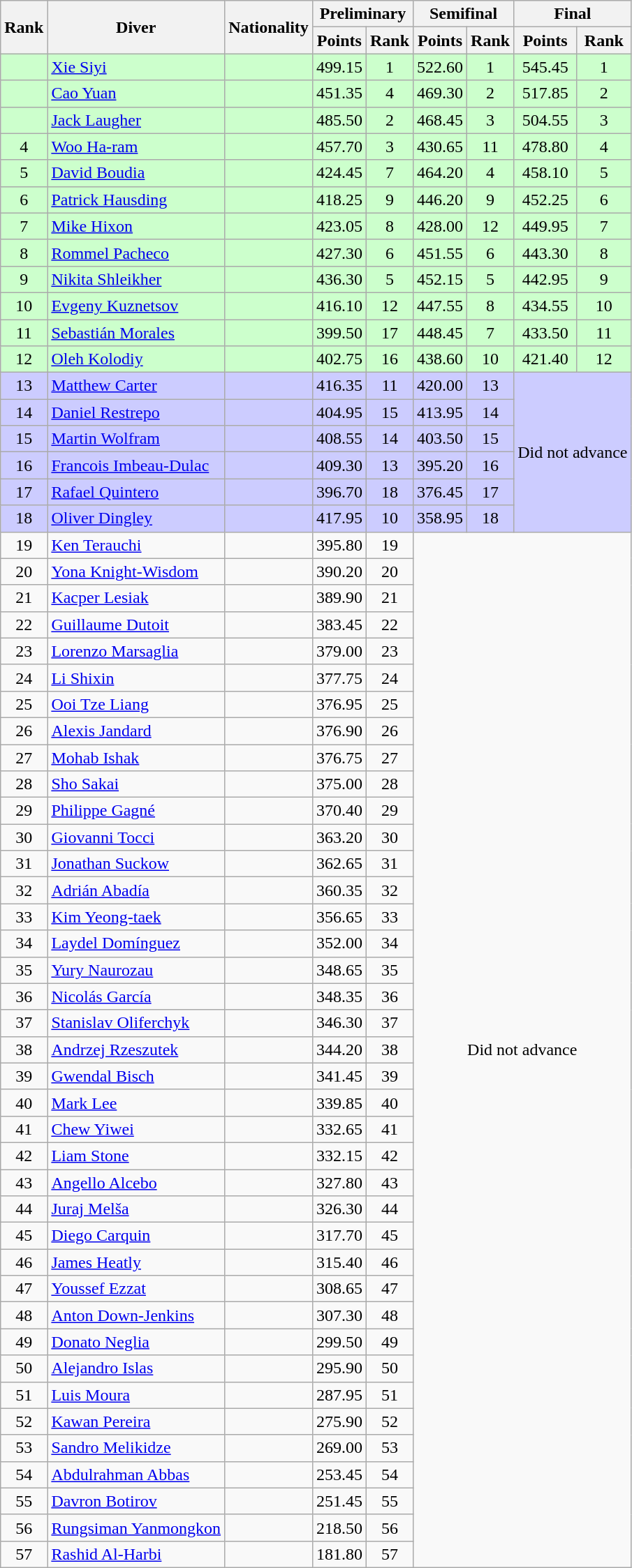<table class="wikitable sortable" style="text-align:center">
<tr>
<th rowspan=2>Rank</th>
<th rowspan=2>Diver</th>
<th rowspan=2>Nationality</th>
<th colspan=2>Preliminary</th>
<th colspan=2>Semifinal</th>
<th colspan=2>Final</th>
</tr>
<tr>
<th>Points</th>
<th>Rank</th>
<th>Points</th>
<th>Rank</th>
<th>Points</th>
<th>Rank</th>
</tr>
<tr bgcolor=ccffcc>
<td></td>
<td align=left><a href='#'>Xie Siyi</a></td>
<td align=left></td>
<td>499.15</td>
<td>1</td>
<td>522.60</td>
<td>1</td>
<td>545.45</td>
<td>1</td>
</tr>
<tr bgcolor=ccffcc>
<td></td>
<td align=left><a href='#'>Cao Yuan</a></td>
<td align=left></td>
<td>451.35</td>
<td>4</td>
<td>469.30</td>
<td>2</td>
<td>517.85</td>
<td>2</td>
</tr>
<tr bgcolor=ccffcc>
<td></td>
<td align=left><a href='#'>Jack Laugher</a></td>
<td align=left></td>
<td>485.50</td>
<td>2</td>
<td>468.45</td>
<td>3</td>
<td>504.55</td>
<td>3</td>
</tr>
<tr bgcolor=ccffcc>
<td>4</td>
<td align=left><a href='#'>Woo Ha-ram</a></td>
<td align=left></td>
<td>457.70</td>
<td>3</td>
<td>430.65</td>
<td>11</td>
<td>478.80</td>
<td>4</td>
</tr>
<tr bgcolor=ccffcc>
<td>5</td>
<td align=left><a href='#'>David Boudia</a></td>
<td align=left></td>
<td>424.45</td>
<td>7</td>
<td>464.20</td>
<td>4</td>
<td>458.10</td>
<td>5</td>
</tr>
<tr bgcolor=ccffcc>
<td>6</td>
<td align=left><a href='#'>Patrick Hausding</a></td>
<td align=left></td>
<td>418.25</td>
<td>9</td>
<td>446.20</td>
<td>9</td>
<td>452.25</td>
<td>6</td>
</tr>
<tr bgcolor=ccffcc>
<td>7</td>
<td align=left><a href='#'>Mike Hixon</a></td>
<td align=left></td>
<td>423.05</td>
<td>8</td>
<td>428.00</td>
<td>12</td>
<td>449.95</td>
<td>7</td>
</tr>
<tr bgcolor=ccffcc>
<td>8</td>
<td align=left><a href='#'>Rommel Pacheco</a></td>
<td align=left></td>
<td>427.30</td>
<td>6</td>
<td>451.55</td>
<td>6</td>
<td>443.30</td>
<td>8</td>
</tr>
<tr bgcolor=ccffcc>
<td>9</td>
<td align=left><a href='#'>Nikita Shleikher</a></td>
<td align=left></td>
<td>436.30</td>
<td>5</td>
<td>452.15</td>
<td>5</td>
<td>442.95</td>
<td>9</td>
</tr>
<tr bgcolor=ccffcc>
<td>10</td>
<td align=left><a href='#'>Evgeny Kuznetsov</a></td>
<td align=left></td>
<td>416.10</td>
<td>12</td>
<td>447.55</td>
<td>8</td>
<td>434.55</td>
<td>10</td>
</tr>
<tr bgcolor=ccffcc>
<td>11</td>
<td align=left><a href='#'>Sebastián Morales</a></td>
<td align=left></td>
<td>399.50</td>
<td>17</td>
<td>448.45</td>
<td>7</td>
<td>433.50</td>
<td>11</td>
</tr>
<tr bgcolor=ccffcc>
<td>12</td>
<td align=left><a href='#'>Oleh Kolodiy</a></td>
<td align=left></td>
<td>402.75</td>
<td>16</td>
<td>438.60</td>
<td>10</td>
<td>421.40</td>
<td>12</td>
</tr>
<tr bgcolor=ccccff>
<td>13</td>
<td align=left><a href='#'>Matthew Carter</a></td>
<td align=left></td>
<td>416.35</td>
<td>11</td>
<td>420.00</td>
<td>13</td>
<td colspan=2 rowspan=6>Did not advance</td>
</tr>
<tr bgcolor=ccccff>
<td>14</td>
<td align=left><a href='#'>Daniel Restrepo</a></td>
<td align=left></td>
<td>404.95</td>
<td>15</td>
<td>413.95</td>
<td>14</td>
</tr>
<tr bgcolor=ccccff>
<td>15</td>
<td align=left><a href='#'>Martin Wolfram</a></td>
<td align=left></td>
<td>408.55</td>
<td>14</td>
<td>403.50</td>
<td>15</td>
</tr>
<tr bgcolor=ccccff>
<td>16</td>
<td align=left><a href='#'>Francois Imbeau-Dulac</a></td>
<td align=left></td>
<td>409.30</td>
<td>13</td>
<td>395.20</td>
<td>16</td>
</tr>
<tr bgcolor=ccccff>
<td>17</td>
<td align=left><a href='#'>Rafael Quintero</a></td>
<td align=left></td>
<td>396.70</td>
<td>18</td>
<td>376.45</td>
<td>17</td>
</tr>
<tr bgcolor=ccccff>
<td>18</td>
<td align=left><a href='#'>Oliver Dingley</a></td>
<td align=left></td>
<td>417.95</td>
<td>10</td>
<td>358.95</td>
<td>18</td>
</tr>
<tr>
<td>19</td>
<td align=left><a href='#'>Ken Terauchi</a></td>
<td align=left></td>
<td>395.80</td>
<td>19</td>
<td colspan=4 rowspan=39>Did not advance</td>
</tr>
<tr>
<td>20</td>
<td align=left><a href='#'>Yona Knight-Wisdom</a></td>
<td align=left></td>
<td>390.20</td>
<td>20</td>
</tr>
<tr>
<td>21</td>
<td align=left><a href='#'>Kacper Lesiak</a></td>
<td align=left></td>
<td>389.90</td>
<td>21</td>
</tr>
<tr>
<td>22</td>
<td align=left><a href='#'>Guillaume Dutoit</a></td>
<td align=left></td>
<td>383.45</td>
<td>22</td>
</tr>
<tr>
<td>23</td>
<td align=left><a href='#'>Lorenzo Marsaglia</a></td>
<td align=left></td>
<td>379.00</td>
<td>23</td>
</tr>
<tr>
<td>24</td>
<td align=left><a href='#'>Li Shixin</a></td>
<td align=left></td>
<td>377.75</td>
<td>24</td>
</tr>
<tr>
<td>25</td>
<td align=left><a href='#'>Ooi Tze Liang</a></td>
<td align=left></td>
<td>376.95</td>
<td>25</td>
</tr>
<tr>
<td>26</td>
<td align=left><a href='#'>Alexis Jandard</a></td>
<td align=left></td>
<td>376.90</td>
<td>26</td>
</tr>
<tr>
<td>27</td>
<td align=left><a href='#'>Mohab Ishak</a></td>
<td align=left></td>
<td>376.75</td>
<td>27</td>
</tr>
<tr>
<td>28</td>
<td align=left><a href='#'>Sho Sakai</a></td>
<td align=left></td>
<td>375.00</td>
<td>28</td>
</tr>
<tr>
<td>29</td>
<td align=left><a href='#'>Philippe Gagné</a></td>
<td align=left></td>
<td>370.40</td>
<td>29</td>
</tr>
<tr>
<td>30</td>
<td align=left><a href='#'>Giovanni Tocci</a></td>
<td align=left></td>
<td>363.20</td>
<td>30</td>
</tr>
<tr>
<td>31</td>
<td align=left><a href='#'>Jonathan Suckow</a></td>
<td align=left></td>
<td>362.65</td>
<td>31</td>
</tr>
<tr>
<td>32</td>
<td align=left><a href='#'>Adrián Abadía</a></td>
<td align=left></td>
<td>360.35</td>
<td>32</td>
</tr>
<tr>
<td>33</td>
<td align=left><a href='#'>Kim Yeong-taek</a></td>
<td align=left></td>
<td>356.65</td>
<td>33</td>
</tr>
<tr>
<td>34</td>
<td align=left><a href='#'>Laydel Domínguez</a></td>
<td align=left></td>
<td>352.00</td>
<td>34</td>
</tr>
<tr>
<td>35</td>
<td align=left><a href='#'>Yury Naurozau</a></td>
<td align=left></td>
<td>348.65</td>
<td>35</td>
</tr>
<tr>
<td>36</td>
<td align=left><a href='#'>Nicolás García</a></td>
<td align=left></td>
<td>348.35</td>
<td>36</td>
</tr>
<tr>
<td>37</td>
<td align=left><a href='#'>Stanislav Oliferchyk</a></td>
<td align=left></td>
<td>346.30</td>
<td>37</td>
</tr>
<tr>
<td>38</td>
<td align=left><a href='#'>Andrzej Rzeszutek</a></td>
<td align=left></td>
<td>344.20</td>
<td>38</td>
</tr>
<tr>
<td>39</td>
<td align=left><a href='#'>Gwendal Bisch</a></td>
<td align=left></td>
<td>341.45</td>
<td>39</td>
</tr>
<tr>
<td>40</td>
<td align=left><a href='#'>Mark Lee</a></td>
<td align=left></td>
<td>339.85</td>
<td>40</td>
</tr>
<tr>
<td>41</td>
<td align=left><a href='#'>Chew Yiwei</a></td>
<td align=left></td>
<td>332.65</td>
<td>41</td>
</tr>
<tr>
<td>42</td>
<td align=left><a href='#'>Liam Stone</a></td>
<td align=left></td>
<td>332.15</td>
<td>42</td>
</tr>
<tr>
<td>43</td>
<td align=left><a href='#'>Angello Alcebo</a></td>
<td align=left></td>
<td>327.80</td>
<td>43</td>
</tr>
<tr>
<td>44</td>
<td align=left><a href='#'>Juraj Melša</a></td>
<td align=left></td>
<td>326.30</td>
<td>44</td>
</tr>
<tr>
<td>45</td>
<td align=left><a href='#'>Diego Carquin</a></td>
<td align=left></td>
<td>317.70</td>
<td>45</td>
</tr>
<tr>
<td>46</td>
<td align=left><a href='#'>James Heatly</a></td>
<td align=left></td>
<td>315.40</td>
<td>46</td>
</tr>
<tr>
<td>47</td>
<td align=left><a href='#'>Youssef Ezzat</a></td>
<td align=left></td>
<td>308.65</td>
<td>47</td>
</tr>
<tr>
<td>48</td>
<td align=left><a href='#'>Anton Down-Jenkins</a></td>
<td align=left></td>
<td>307.30</td>
<td>48</td>
</tr>
<tr>
<td>49</td>
<td align=left><a href='#'>Donato Neglia</a></td>
<td align=left></td>
<td>299.50</td>
<td>49</td>
</tr>
<tr>
<td>50</td>
<td align=left><a href='#'>Alejandro Islas</a></td>
<td align=left></td>
<td>295.90</td>
<td>50</td>
</tr>
<tr>
<td>51</td>
<td align=left><a href='#'>Luis Moura</a></td>
<td align=left></td>
<td>287.95</td>
<td>51</td>
</tr>
<tr>
<td>52</td>
<td align=left><a href='#'>Kawan Pereira</a></td>
<td align=left></td>
<td>275.90</td>
<td>52</td>
</tr>
<tr>
<td>53</td>
<td align=left><a href='#'>Sandro Melikidze</a></td>
<td align=left></td>
<td>269.00</td>
<td>53</td>
</tr>
<tr>
<td>54</td>
<td align=left><a href='#'>Abdulrahman Abbas</a></td>
<td align=left></td>
<td>253.45</td>
<td>54</td>
</tr>
<tr>
<td>55</td>
<td align=left><a href='#'>Davron Botirov</a></td>
<td align=left></td>
<td>251.45</td>
<td>55</td>
</tr>
<tr>
<td>56</td>
<td align=left><a href='#'>Rungsiman Yanmongkon</a></td>
<td align=left></td>
<td>218.50</td>
<td>56</td>
</tr>
<tr>
<td>57</td>
<td align=left><a href='#'>Rashid Al-Harbi</a></td>
<td align=left></td>
<td>181.80</td>
<td>57</td>
</tr>
</table>
